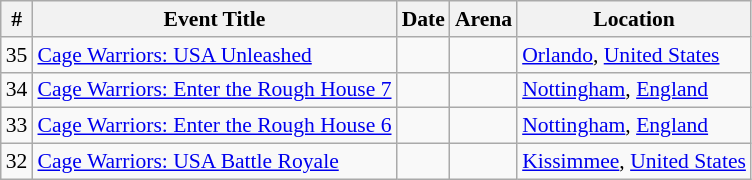<table class="sortable wikitable succession-box" style="font-size:90%;">
<tr>
<th scope="col">#</th>
<th scope="col">Event Title</th>
<th scope="col">Date</th>
<th scope="col">Arena</th>
<th scope="col">Location</th>
</tr>
<tr>
<td align=center>35</td>
<td><a href='#'>Cage Warriors: USA Unleashed</a></td>
<td></td>
<td></td>
<td><a href='#'>Orlando</a>, <a href='#'>United States</a></td>
</tr>
<tr>
<td align=center>34</td>
<td><a href='#'>Cage Warriors: Enter the Rough House 7</a></td>
<td></td>
<td></td>
<td><a href='#'>Nottingham</a>, <a href='#'>England</a></td>
</tr>
<tr>
<td align=center>33</td>
<td><a href='#'>Cage Warriors: Enter the Rough House 6</a></td>
<td></td>
<td></td>
<td><a href='#'>Nottingham</a>, <a href='#'>England</a></td>
</tr>
<tr>
<td align=center>32</td>
<td><a href='#'>Cage Warriors: USA Battle Royale</a></td>
<td></td>
<td></td>
<td><a href='#'>Kissimmee</a>, <a href='#'>United States</a></td>
</tr>
</table>
